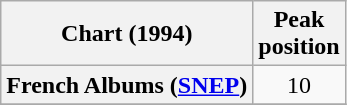<table class="wikitable plainrowheaders" style="text-align:center">
<tr>
<th>Chart (1994)</th>
<th>Peak<br>position</th>
</tr>
<tr>
<th scope="row">French Albums (<a href='#'>SNEP</a>)</th>
<td>10</td>
</tr>
<tr>
</tr>
</table>
